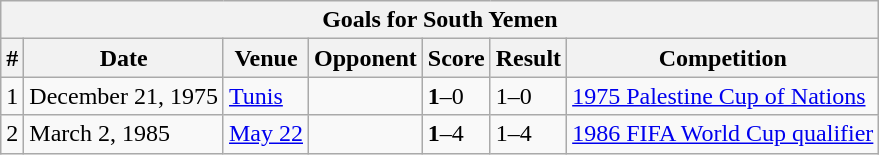<table class="wikitable collapsible collapsed" style="text-align: left;" align=center>
<tr>
<th colspan="7"><strong>Goals for South Yemen</strong></th>
</tr>
<tr>
<th>#</th>
<th>Date</th>
<th>Venue</th>
<th>Opponent</th>
<th>Score</th>
<th>Result</th>
<th>Competition</th>
</tr>
<tr>
<td>1</td>
<td>December 21, 1975</td>
<td><a href='#'>Tunis</a></td>
<td></td>
<td><strong>1</strong>–0</td>
<td>1–0</td>
<td><a href='#'>1975 Palestine Cup of Nations</a></td>
</tr>
<tr>
<td>2</td>
<td>March 2, 1985</td>
<td><a href='#'>May 22</a></td>
<td></td>
<td><strong>1</strong>–4</td>
<td>1–4</td>
<td><a href='#'>1986 FIFA World Cup qualifier</a></td>
</tr>
</table>
